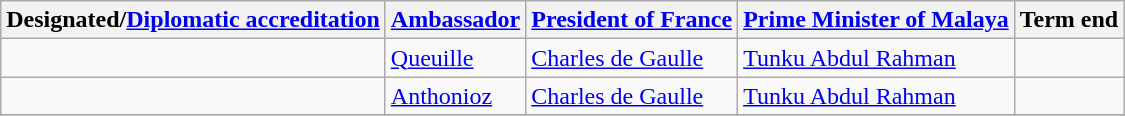<table class="wikitable">
<tr>
<th>Designated/<a href='#'>Diplomatic accreditation</a></th>
<th><a href='#'>Ambassador</a></th>
<th><a href='#'>President of France</a></th>
<th><a href='#'>Prime Minister of Malaya</a></th>
<th>Term end</th>
</tr>
<tr>
<td></td>
<td><a href='#'>Queuille</a></td>
<td><a href='#'>Charles de Gaulle</a></td>
<td><a href='#'>Tunku Abdul Rahman</a></td>
<td></td>
</tr>
<tr>
<td></td>
<td><a href='#'>Anthonioz</a></td>
<td><a href='#'>Charles de Gaulle</a></td>
<td><a href='#'>Tunku Abdul Rahman</a></td>
<td></td>
</tr>
<tr>
</tr>
</table>
